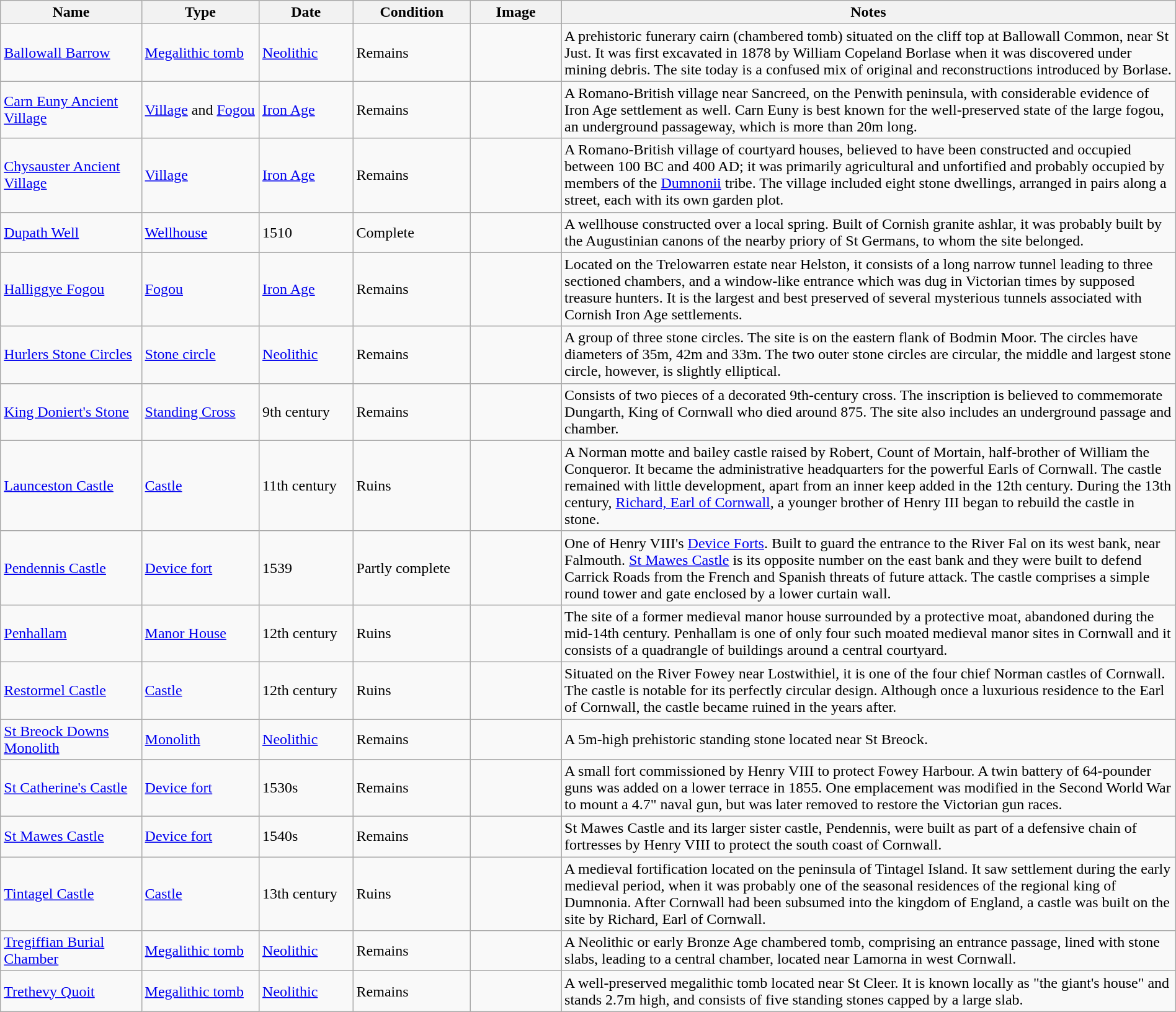<table class="wikitable sortable" width="100%">
<tr>
<th width="12%">Name</th>
<th width="10%">Type</th>
<th width="8%">Date</th>
<th width="10%">Condition</th>
<th class="unsortable" width="90px">Image</th>
<th class="unsortable">Notes</th>
</tr>
<tr>
<td><a href='#'>Ballowall Barrow</a></td>
<td><a href='#'>Megalithic tomb</a></td>
<td><a href='#'>Neolithic</a></td>
<td>Remains</td>
<td></td>
<td>A prehistoric funerary cairn (chambered tomb) situated on the cliff top at Ballowall Common, near St Just. It was first excavated in 1878 by William Copeland Borlase when it was discovered under mining debris. The site today is a confused mix of original and reconstructions introduced by Borlase.</td>
</tr>
<tr>
<td><a href='#'>Carn Euny Ancient Village</a></td>
<td><a href='#'>Village</a> and <a href='#'>Fogou</a></td>
<td><a href='#'>Iron Age</a></td>
<td>Remains</td>
<td></td>
<td>A Romano-British village near Sancreed, on the Penwith peninsula, with considerable evidence of Iron Age settlement as well. Carn Euny is best known for the well-preserved state of the large fogou, an underground passageway, which is more than 20m long.</td>
</tr>
<tr>
<td><a href='#'>Chysauster Ancient Village</a></td>
<td><a href='#'>Village</a></td>
<td><a href='#'>Iron Age</a></td>
<td>Remains</td>
<td></td>
<td>A Romano-British village of courtyard houses, believed to have been constructed and occupied between 100 BC and 400 AD; it was primarily agricultural and unfortified and probably occupied by members of the <a href='#'>Dumnonii</a> tribe. The village included eight stone dwellings, arranged in pairs along a street, each with its own garden plot.</td>
</tr>
<tr>
<td><a href='#'>Dupath Well</a></td>
<td><a href='#'>Wellhouse</a></td>
<td>1510</td>
<td>Complete</td>
<td></td>
<td>A wellhouse constructed over a local spring. Built of Cornish granite ashlar, it was probably built by the Augustinian canons of the nearby priory of St Germans, to whom the site belonged.</td>
</tr>
<tr>
<td><a href='#'>Halliggye Fogou</a></td>
<td><a href='#'>Fogou</a></td>
<td><a href='#'>Iron Age</a></td>
<td>Remains</td>
<td></td>
<td>Located on the Trelowarren estate near Helston, it consists of a long narrow tunnel leading to three sectioned chambers, and a window-like entrance which was dug in Victorian times by supposed treasure hunters. It is the largest and best preserved of several mysterious tunnels associated with Cornish Iron Age settlements.</td>
</tr>
<tr>
<td><a href='#'>Hurlers Stone Circles</a></td>
<td><a href='#'>Stone circle</a></td>
<td><a href='#'>Neolithic</a></td>
<td>Remains</td>
<td></td>
<td>A group of three stone circles. The site is on the eastern flank of Bodmin Moor. The circles have diameters of 35m, 42m and 33m. The two outer stone circles are circular, the middle and largest stone circle, however, is slightly elliptical.</td>
</tr>
<tr>
<td><a href='#'>King Doniert's Stone</a></td>
<td><a href='#'>Standing Cross</a></td>
<td>9th century</td>
<td>Remains</td>
<td></td>
<td>Consists of two pieces of a decorated 9th-century cross. The inscription is believed to commemorate Dungarth, King of Cornwall who died around 875. The site also includes an underground passage and chamber.</td>
</tr>
<tr>
<td><a href='#'>Launceston Castle</a></td>
<td><a href='#'>Castle</a></td>
<td>11th century</td>
<td>Ruins</td>
<td></td>
<td>A Norman motte and bailey castle raised by Robert, Count of Mortain, half-brother of William the Conqueror. It became the administrative headquarters for the powerful Earls of Cornwall. The castle remained with little development, apart from an inner keep added in the 12th century. During the 13th century, <a href='#'>Richard, Earl of Cornwall</a>, a younger brother of Henry III began to rebuild the castle in stone.</td>
</tr>
<tr>
<td><a href='#'>Pendennis Castle</a></td>
<td><a href='#'>Device fort</a></td>
<td>1539</td>
<td>Partly complete</td>
<td></td>
<td>One of Henry VIII's <a href='#'>Device Forts</a>. Built to guard the entrance to the River Fal on its west bank, near Falmouth. <a href='#'>St Mawes Castle</a> is its opposite number on the east bank and they were built to defend Carrick Roads from the French and Spanish threats of future attack. The castle comprises a simple round tower and gate enclosed by a lower curtain wall.</td>
</tr>
<tr>
<td><a href='#'>Penhallam</a></td>
<td><a href='#'>Manor House</a></td>
<td>12th century</td>
<td>Ruins</td>
<td></td>
<td>The site of a former medieval manor house surrounded by a protective moat, abandoned during the mid-14th century. Penhallam is one of only four such moated medieval manor sites in Cornwall and it consists of a quadrangle of buildings around a central courtyard.</td>
</tr>
<tr>
<td><a href='#'>Restormel Castle</a></td>
<td><a href='#'>Castle</a></td>
<td>12th century</td>
<td>Ruins</td>
<td></td>
<td>Situated on the River Fowey near Lostwithiel, it is one of the four chief Norman castles of Cornwall. The castle is notable for its perfectly circular design. Although once a luxurious residence to the Earl of Cornwall, the castle became ruined in the years after.</td>
</tr>
<tr>
<td><a href='#'>St Breock Downs Monolith</a></td>
<td><a href='#'>Monolith</a></td>
<td><a href='#'>Neolithic</a></td>
<td>Remains</td>
<td></td>
<td>A 5m-high prehistoric standing stone located near St Breock.</td>
</tr>
<tr>
<td><a href='#'>St Catherine's Castle</a></td>
<td><a href='#'>Device fort</a></td>
<td>1530s</td>
<td>Remains</td>
<td></td>
<td>A small fort commissioned by Henry VIII to protect Fowey Harbour. A twin battery of 64-pounder guns was added on a lower terrace in 1855. One emplacement was modified in the Second World War to mount a 4.7" naval gun, but was later removed to restore the Victorian gun races.</td>
</tr>
<tr>
<td><a href='#'>St Mawes Castle</a></td>
<td><a href='#'>Device fort</a></td>
<td>1540s</td>
<td>Remains</td>
<td></td>
<td>St Mawes Castle and its larger sister castle, Pendennis, were built as part of a defensive chain of fortresses by Henry VIII to protect the south coast of Cornwall.</td>
</tr>
<tr>
<td><a href='#'>Tintagel Castle</a></td>
<td><a href='#'>Castle</a></td>
<td>13th century</td>
<td>Ruins</td>
<td></td>
<td>A medieval fortification located on the peninsula of Tintagel Island. It saw settlement during the early medieval period, when it was probably one of the seasonal residences of the regional king of Dumnonia. After Cornwall had been subsumed into the kingdom of England, a castle was built on the site by Richard, Earl of Cornwall.</td>
</tr>
<tr>
<td><a href='#'>Tregiffian Burial Chamber</a></td>
<td><a href='#'>Megalithic tomb</a></td>
<td><a href='#'>Neolithic</a></td>
<td>Remains</td>
<td></td>
<td>A Neolithic or early Bronze Age chambered tomb, comprising an entrance passage, lined with stone slabs, leading to a central chamber, located near Lamorna in west Cornwall.</td>
</tr>
<tr>
<td><a href='#'>Trethevy Quoit</a></td>
<td><a href='#'>Megalithic tomb</a></td>
<td><a href='#'>Neolithic</a></td>
<td>Remains</td>
<td></td>
<td>A well-preserved megalithic tomb located near St Cleer. It is known locally as "the giant's house" and stands 2.7m high, and consists of five standing stones capped by a large slab.</td>
</tr>
</table>
